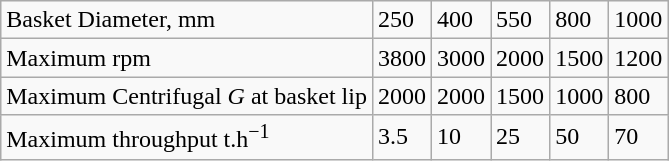<table class="wikitable">
<tr>
<td>Basket Diameter, mm</td>
<td>250</td>
<td>400</td>
<td>550</td>
<td>800</td>
<td>1000</td>
</tr>
<tr>
<td>Maximum rpm</td>
<td>3800</td>
<td>3000</td>
<td>2000</td>
<td>1500</td>
<td>1200</td>
</tr>
<tr>
<td>Maximum Centrifugal <em>G</em> at basket lip</td>
<td>2000</td>
<td>2000</td>
<td>1500</td>
<td>1000</td>
<td>800</td>
</tr>
<tr>
<td>Maximum throughput t.h<sup>−1</sup></td>
<td>3.5</td>
<td>10</td>
<td>25</td>
<td>50</td>
<td>70</td>
</tr>
</table>
